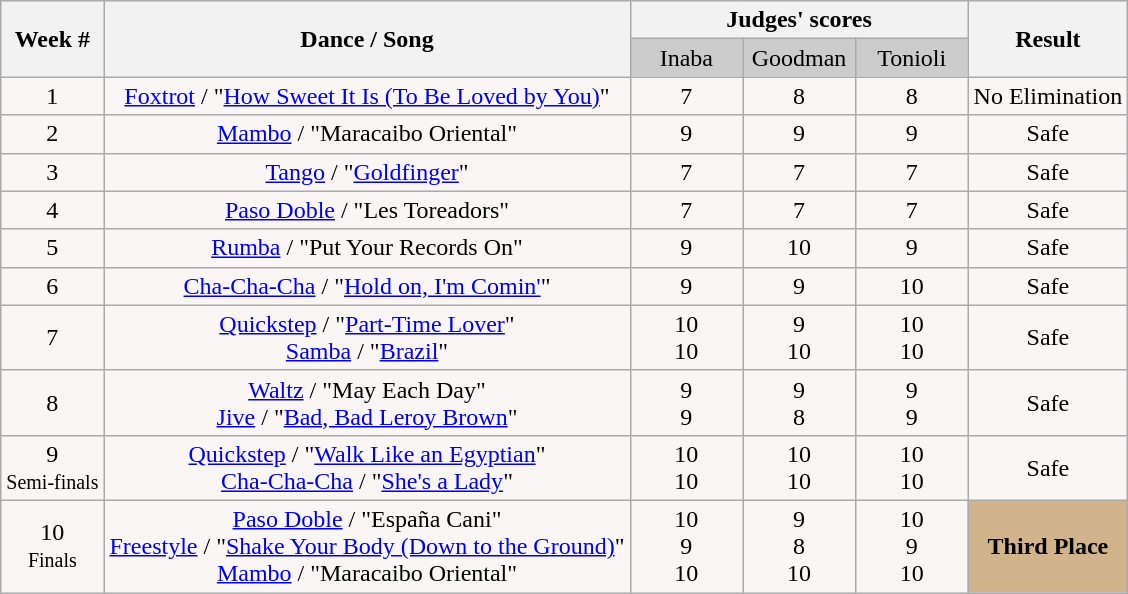<table class="wikitable collapsible collapsed">
<tr style="text-align:Center;">
<th rowspan="2">Week #</th>
<th rowspan="2">Dance / Song</th>
<th colspan="3">Judges' scores</th>
<th rowspan="2">Result</th>
</tr>
<tr style="text-align:center; background:#ccc;">
<td style="width:10%; ">Inaba</td>
<td style="width:10%; ">Goodman</td>
<td style="width:10%; ">Tonioli</td>
</tr>
<tr style="text-align: center; background:#faf6f6;">
<td>1</td>
<td><a href='#'>Foxtrot</a> / "<a href='#'>How Sweet It Is (To Be Loved by You)</a>"</td>
<td>7</td>
<td>8</td>
<td>8</td>
<td>No Elimination</td>
</tr>
<tr style="text-align: center; background:#faf6f6;">
<td>2</td>
<td><a href='#'>Mambo</a> / "Maracaibo Oriental"</td>
<td>9</td>
<td>9</td>
<td>9</td>
<td>Safe</td>
</tr>
<tr style="text-align: center; background:#faf6f6;">
<td>3</td>
<td><a href='#'>Tango</a> / "<a href='#'>Goldfinger</a>"</td>
<td>7</td>
<td>7</td>
<td>7</td>
<td>Safe</td>
</tr>
<tr style="text-align: center; background:#faf6f6;">
<td>4</td>
<td><a href='#'>Paso Doble</a> / "Les Toreadors"</td>
<td>7</td>
<td>7</td>
<td>7</td>
<td>Safe</td>
</tr>
<tr style="text-align: center; background:#faf6f6;">
<td>5</td>
<td><a href='#'>Rumba</a> / "Put Your Records On"</td>
<td>9</td>
<td>10</td>
<td>9</td>
<td>Safe</td>
</tr>
<tr style="text-align: center; background:#faf6f6;">
<td>6</td>
<td><a href='#'>Cha-Cha-Cha</a> / "<a href='#'>Hold on, I'm Comin'</a>"</td>
<td>9</td>
<td>9</td>
<td>10</td>
<td>Safe</td>
</tr>
<tr style="text-align: center; background:#faf6f6;">
<td>7</td>
<td><a href='#'>Quickstep</a> / "<a href='#'>Part-Time Lover</a>"<br><a href='#'>Samba</a> / "<a href='#'>Brazil</a>"</td>
<td>10<br>10</td>
<td>9 <br>10</td>
<td>10<br>10</td>
<td>Safe</td>
</tr>
<tr style="text-align: center; background:#faf6f6;">
<td>8</td>
<td><a href='#'>Waltz</a> / "May Each Day"<br><a href='#'>Jive</a> / "<a href='#'>Bad, Bad Leroy Brown</a>"</td>
<td>9<br>9</td>
<td>9<br>8</td>
<td>9<br>9</td>
<td>Safe</td>
</tr>
<tr style="text-align: center; background:#faf6f6;">
<td>9<br><small>Semi-finals</small></td>
<td><a href='#'>Quickstep</a> / "<a href='#'>Walk Like an Egyptian</a>"<br><a href='#'>Cha-Cha-Cha</a> / "<a href='#'>She's a Lady</a>"</td>
<td>10<br>10</td>
<td>10<br>10</td>
<td>10<br>10</td>
<td>Safe</td>
</tr>
<tr style="text-align: center; background:#faf6f6;">
<td>10<br><small>Finals</small></td>
<td><a href='#'>Paso Doble</a> / "España Cani"<br><a href='#'>Freestyle</a> / "<a href='#'>Shake Your Body (Down to the Ground)</a>"<br><a href='#'>Mambo</a> / "Maracaibo Oriental"</td>
<td>10<br>9<br>10</td>
<td>9<br>8<br>10</td>
<td>10<br>9<br>10</td>
<td style="text-align: center; background:tan"><strong>Third Place</strong></td>
</tr>
</table>
